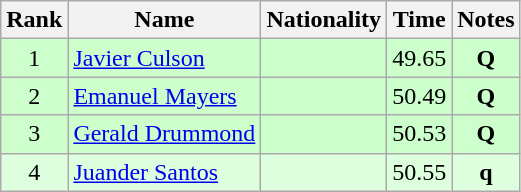<table class="wikitable sortable" style="text-align:center">
<tr>
<th>Rank</th>
<th>Name</th>
<th>Nationality</th>
<th>Time</th>
<th>Notes</th>
</tr>
<tr bgcolor=ccffcc>
<td align=center>1</td>
<td align=left><a href='#'>Javier Culson</a></td>
<td align=left></td>
<td>49.65</td>
<td><strong>Q</strong></td>
</tr>
<tr bgcolor=ccffcc>
<td align=center>2</td>
<td align=left><a href='#'>Emanuel Mayers</a></td>
<td align=left></td>
<td>50.49</td>
<td><strong>Q</strong></td>
</tr>
<tr bgcolor=ccffcc>
<td align=center>3</td>
<td align=left><a href='#'>Gerald Drummond</a></td>
<td align=left></td>
<td>50.53</td>
<td><strong>Q</strong></td>
</tr>
<tr bgcolor=ddffdd>
<td align=center>4</td>
<td align=left><a href='#'>Juander Santos</a></td>
<td align=left></td>
<td>50.55</td>
<td><strong>q</strong></td>
</tr>
</table>
